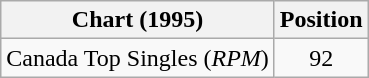<table class="wikitable sortable">
<tr>
<th>Chart (1995)</th>
<th>Position</th>
</tr>
<tr>
<td>Canada Top Singles (<em>RPM</em>)</td>
<td align="center">92</td>
</tr>
</table>
